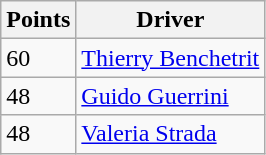<table class="wikitable">
<tr>
<th>Points</th>
<th>Driver</th>
</tr>
<tr>
<td>60</td>
<td> <a href='#'>Thierry Benchetrit</a></td>
</tr>
<tr>
<td>48</td>
<td> <a href='#'>Guido Guerrini</a></td>
</tr>
<tr>
<td>48</td>
<td> <a href='#'>Valeria Strada</a></td>
</tr>
</table>
